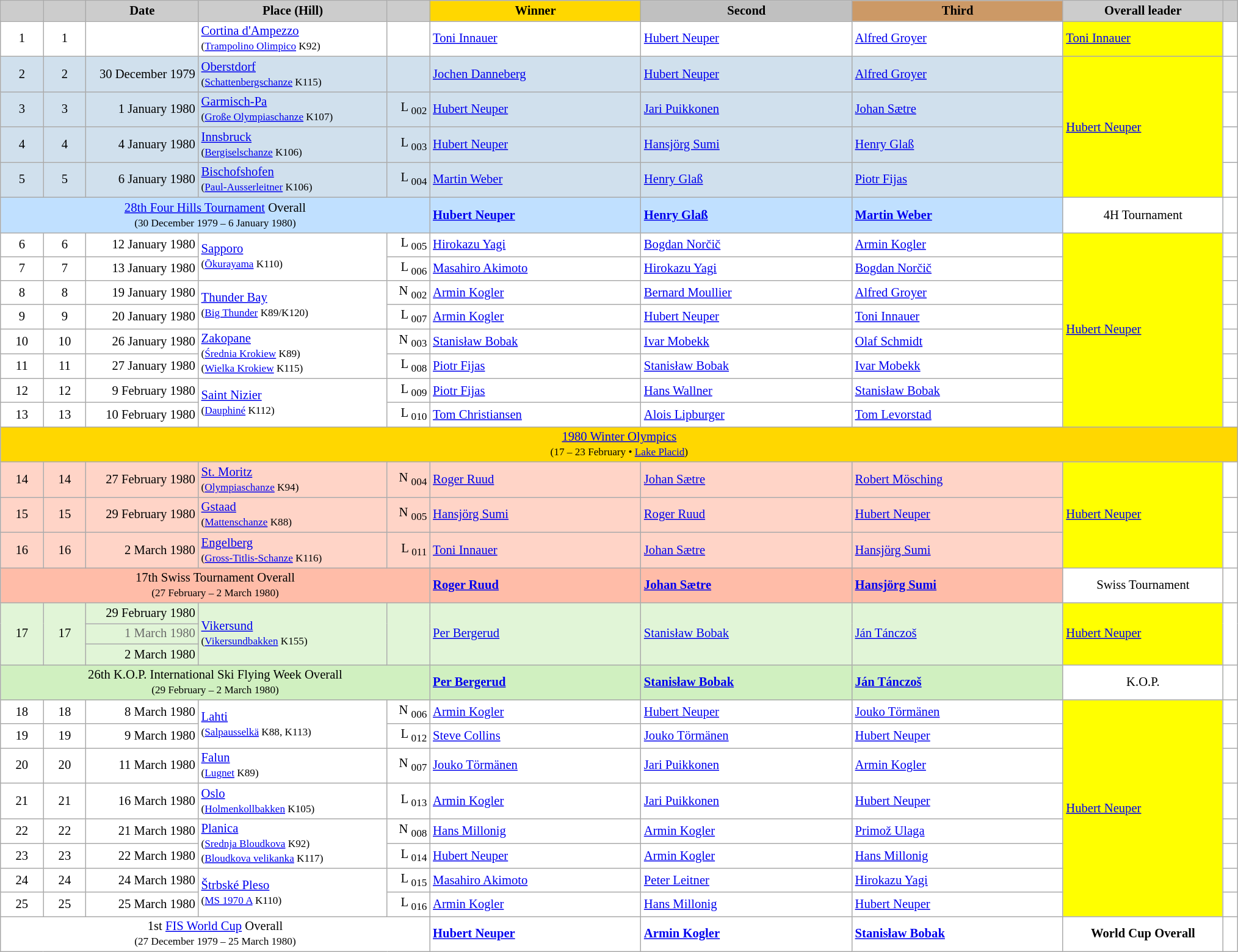<table class="wikitable plainrowheaders" style="background:#fff; font-size:86%; width:107%; line-height:16px; border:gray solid 1px; border-collapse:collapse;">
<tr>
<th scope="col" style="background:#ccc; width=10 px;"></th>
<th scope="col" style="background:#ccc; width=10 px;"></th>
<th scope="col" style="background:#ccc; width:116px;">Date</th>
<th scope="col" style="background:#ccc; width:200px;">Place (Hill)</th>
<th scope="col" style="background:#ccc; width:40px;"></th>
<th scope="col" style="background:gold; width:224px;">Winner</th>
<th scope="col" style="background:silver; width:224px;">Second</th>
<th scope="col" style="background:#c96; width:224px;">Third</th>
<th scope="col" style="background:#ccc; width:168px;">Overall leader</th>
<th scope="col" style="background:#ccc; width:10px;"></th>
</tr>
<tr>
<td align="center">1</td>
<td align="center">1</td>
<td align="right"></td>
<td> <a href='#'>Cortina d'Ampezzo</a><br><small>(<a href='#'>Trampolino Olimpico</a> K92)</small></td>
<td align="right"></td>
<td> <a href='#'>Toni Innauer</a></td>
<td> <a href='#'>Hubert Neuper</a></td>
<td> <a href='#'>Alfred Groyer</a></td>
<td bgcolor=yellow> <a href='#'>Toni Innauer</a></td>
<td></td>
</tr>
<tr bgcolor=#d0e0ed>
<td align="center">2</td>
<td align="center">2</td>
<td align="right">30 December 1979</td>
<td> <a href='#'>Oberstdorf</a><br><small>(<a href='#'>Schattenbergschanze</a> K115)</small></td>
<td align="right"></td>
<td> <a href='#'>Jochen Danneberg</a></td>
<td> <a href='#'>Hubert Neuper</a></td>
<td> <a href='#'>Alfred Groyer</a></td>
<td rowspan="4" bgcolor=yellow> <a href='#'>Hubert Neuper</a></td>
<td bgcolor=white></td>
</tr>
<tr bgcolor=#d0e0ed>
<td align="center">3</td>
<td align="center">3</td>
<td align="right">1 January 1980</td>
<td> <a href='#'>Garmisch-Pa</a><br><small>(<a href='#'>Große Olympiaschanze</a> K107)</small></td>
<td align="right">L <sub>002</sub></td>
<td> <a href='#'>Hubert Neuper</a></td>
<td> <a href='#'>Jari Puikkonen</a></td>
<td> <a href='#'>Johan Sætre</a></td>
<td bgcolor=white></td>
</tr>
<tr bgcolor=#d0e0ed>
<td align="center">4</td>
<td align="center">4</td>
<td align="right">4 January 1980</td>
<td> <a href='#'>Innsbruck</a><br><small>(<a href='#'>Bergiselschanze</a> K106)</small></td>
<td align="right">L <sub>003</sub></td>
<td> <a href='#'>Hubert Neuper</a></td>
<td> <a href='#'>Hansjörg Sumi</a></td>
<td> <a href='#'>Henry Glaß</a></td>
<td bgcolor=white></td>
</tr>
<tr bgcolor=#d0e0ed>
<td align="center">5</td>
<td align="center">5</td>
<td align="right">6 January 1980</td>
<td> <a href='#'>Bischofshofen</a><br><small>(<a href='#'>Paul-Ausserleitner</a> K106)</small></td>
<td align="right">L <sub>004</sub></td>
<td> <a href='#'>Martin Weber</a></td>
<td> <a href='#'>Henry Glaß</a></td>
<td> <a href='#'>Piotr Fijas</a></td>
<td bgcolor=white></td>
</tr>
<tr bgcolor=#C0E0FF>
<td colspan="5" align="center"><a href='#'>28th Four Hills Tournament</a> Overall<br><small>(30 December 1979 – 6 January 1980)</small></td>
<td> <strong><a href='#'>Hubert Neuper</a></strong></td>
<td> <strong><a href='#'>Henry Glaß</a></strong></td>
<td> <strong><a href='#'>Martin Weber</a></strong></td>
<td bgcolor=white align=center>4H Tournament</td>
<td bgcolor=white></td>
</tr>
<tr>
<td align="center">6</td>
<td align="center">6</td>
<td align="right">12 January 1980</td>
<td rowspan="2"> <a href='#'>Sapporo</a><br><small>(<a href='#'>Ōkurayama</a> K110)</small></td>
<td align="right">L <sub>005</sub></td>
<td> <a href='#'>Hirokazu Yagi</a></td>
<td> <a href='#'>Bogdan Norčič</a></td>
<td> <a href='#'>Armin Kogler</a></td>
<td bgcolor=yellow rowspan="8"> <a href='#'>Hubert Neuper</a></td>
<td bgcolor=white></td>
</tr>
<tr>
<td align="center">7</td>
<td align="center">7</td>
<td align="right">13 January 1980</td>
<td align="right">L <sub>006</sub></td>
<td> <a href='#'>Masahiro Akimoto</a></td>
<td> <a href='#'>Hirokazu Yagi</a></td>
<td> <a href='#'>Bogdan Norčič</a></td>
<td bgcolor=white></td>
</tr>
<tr>
<td align="center">8</td>
<td align="center">8</td>
<td align="right">19 January 1980</td>
<td rowspan="2"> <a href='#'>Thunder Bay</a><br><small>(<a href='#'>Big Thunder</a> K89/K120)</small></td>
<td align="right">N <sub>002</sub></td>
<td> <a href='#'>Armin Kogler</a></td>
<td> <a href='#'>Bernard Moullier</a></td>
<td> <a href='#'>Alfred Groyer</a></td>
<td bgcolor=white></td>
</tr>
<tr>
<td align="center">9</td>
<td align="center">9</td>
<td align="right">20 January 1980</td>
<td align="right">L <sub>007</sub></td>
<td> <a href='#'>Armin Kogler</a></td>
<td> <a href='#'>Hubert Neuper</a></td>
<td> <a href='#'>Toni Innauer</a></td>
<td bgcolor=white></td>
</tr>
<tr>
<td align="center">10</td>
<td align="center">10</td>
<td align="right">26 January 1980</td>
<td rowspan="2"> <a href='#'>Zakopane</a><br><small>(<a href='#'>Średnia Krokiew</a> K89)<br>(<a href='#'>Wielka Krokiew</a> K115)</small></td>
<td align="right">N <sub>003</sub></td>
<td> <a href='#'>Stanisław Bobak</a></td>
<td> <a href='#'>Ivar Mobekk</a></td>
<td> <a href='#'>Olaf Schmidt</a></td>
<td bgcolor=white></td>
</tr>
<tr>
<td align="center">11</td>
<td align="center">11</td>
<td align="right">27 January 1980</td>
<td align="right">L <sub>008</sub></td>
<td> <a href='#'>Piotr Fijas</a></td>
<td> <a href='#'>Stanisław Bobak</a></td>
<td> <a href='#'>Ivar Mobekk</a></td>
<td bgcolor=white></td>
</tr>
<tr>
<td align="center">12</td>
<td align="center">12</td>
<td align="right">9 February 1980</td>
<td rowspan="2"> <a href='#'>Saint Nizier</a><br><small>(<a href='#'>Dauphiné</a> K112)</small></td>
<td align="right">L <sub>009</sub></td>
<td> <a href='#'>Piotr Fijas</a></td>
<td> <a href='#'>Hans Wallner</a></td>
<td> <a href='#'>Stanisław Bobak</a></td>
<td bgcolor=white></td>
</tr>
<tr>
<td align="center">13</td>
<td align="center">13</td>
<td align="right">10 February 1980</td>
<td align="right">L <sub>010</sub></td>
<td> <a href='#'>Tom Christiansen</a></td>
<td> <a href='#'>Alois Lipburger</a></td>
<td> <a href='#'>Tom Levorstad</a></td>
<td bgcolor=white></td>
</tr>
<tr style="background:gold">
<td align=center colspan=10><a href='#'>1980 Winter Olympics</a><br><small>(17 – 23 February •  <a href='#'>Lake Placid</a>)</small></td>
</tr>
<tr bgcolor=#FFD4C7>
<td align="center">14</td>
<td align="center">14</td>
<td align="right">27 February 1980</td>
<td> <a href='#'>St. Moritz</a><br><small>(<a href='#'>Olympiaschanze</a> K94)</small></td>
<td align="right">N <sub>004</sub></td>
<td> <a href='#'>Roger Ruud</a></td>
<td> <a href='#'>Johan Sætre</a></td>
<td> <a href='#'>Robert Mösching</a></td>
<td bgcolor=yellow rowspan="3"> <a href='#'>Hubert Neuper</a></td>
<td bgcolor=white></td>
</tr>
<tr bgcolor=#FFD4C7>
<td align="center">15</td>
<td align="center">15</td>
<td align="right">29 February 1980</td>
<td> <a href='#'>Gstaad</a><br><small>(<a href='#'>Mattenschanze</a> K88)</small></td>
<td align="right">N <sub>005</sub></td>
<td> <a href='#'>Hansjörg Sumi</a></td>
<td> <a href='#'>Roger Ruud</a></td>
<td> <a href='#'>Hubert Neuper</a></td>
<td bgcolor=white></td>
</tr>
<tr bgcolor=#FFD4C7>
<td align="center">16</td>
<td align="center">16</td>
<td align="right">2 March 1980</td>
<td> <a href='#'>Engelberg</a><br><small>(<a href='#'>Gross-Titlis-Schanze</a> K116)</small></td>
<td align="right">L <sub>011</sub></td>
<td> <a href='#'>Toni Innauer</a></td>
<td> <a href='#'>Johan Sætre</a></td>
<td> <a href='#'>Hansjörg Sumi</a></td>
<td bgcolor=white></td>
</tr>
<tr bgcolor=#FFBCA8>
<td colspan="5" align="center">17th Swiss Tournament Overall<br><small>(27 February – 2 March 1980)</small></td>
<td> <strong><a href='#'>Roger Ruud</a></strong></td>
<td> <strong><a href='#'>Johan Sætre</a></strong></td>
<td> <strong><a href='#'>Hansjörg Sumi</a></strong></td>
<td bgcolor=white align=center>Swiss Tournament</td>
<td bgcolor=white></td>
</tr>
<tr bgcolor=#E1F5D7>
<td rowspan="3" align="center">17</td>
<td rowspan="3" align="center">17</td>
<td align=right>29 February 1980</td>
<td rowspan="3"> <a href='#'>Vikersund</a><br><small>(<a href='#'>Vikersundbakken</a> K155)</small></td>
<td rowspan="3" align="right"></td>
<td rowspan="3"> <a href='#'>Per Bergerud</a></td>
<td rowspan="3"> <a href='#'>Stanisław Bobak</a></td>
<td rowspan="3"> <a href='#'>Ján Tánczoš</a></td>
<td rowspan="3" bgcolor=yellow> <a href='#'>Hubert Neuper</a></td>
<td rowspan="3" bgcolor=white></td>
</tr>
<tr bgcolor=#E1F5D7>
<td align=right style=color:#696969>1 March 1980</td>
</tr>
<tr bgcolor=#E1F5D7>
<td align=right>2 March 1980</td>
</tr>
<tr bgcolor=#D0F0C0>
<td colspan="5" align="center">26th K.O.P. International Ski Flying Week Overall<br><small>(29 February – 2 March 1980)</small></td>
<td> <strong><a href='#'>Per Bergerud</a></strong></td>
<td> <strong><a href='#'>Stanisław Bobak</a></strong></td>
<td> <strong><a href='#'>Ján Tánczoš</a></strong></td>
<td bgcolor=white align=center>K.O.P.</td>
<td bgcolor=white></td>
</tr>
<tr>
<td align="center">18</td>
<td align="center">18</td>
<td align="right">8 March 1980</td>
<td rowspan="2"> <a href='#'>Lahti</a><br><small>(<a href='#'>Salpausselkä</a> K88, K113)</small></td>
<td align="right">N <sub>006</sub></td>
<td> <a href='#'>Armin Kogler</a></td>
<td> <a href='#'>Hubert Neuper</a></td>
<td> <a href='#'>Jouko Törmänen</a></td>
<td rowspan="8" bgcolor=yellow> <a href='#'>Hubert Neuper</a></td>
<td bgcolor=white></td>
</tr>
<tr>
<td align="center">19</td>
<td align="center">19</td>
<td align="right">9 March 1980</td>
<td align="right">L <sub>012</sub></td>
<td> <a href='#'>Steve Collins</a></td>
<td> <a href='#'>Jouko Törmänen</a></td>
<td> <a href='#'>Hubert Neuper</a></td>
<td bgcolor=white></td>
</tr>
<tr>
<td align="center">20</td>
<td align="center">20</td>
<td align="right">11 March 1980</td>
<td> <a href='#'>Falun</a><br><small>(<a href='#'>Lugnet</a> K89)</small></td>
<td align="right">N <sub>007</sub></td>
<td> <a href='#'>Jouko Törmänen</a></td>
<td> <a href='#'>Jari Puikkonen</a></td>
<td> <a href='#'>Armin Kogler</a></td>
<td bgcolor=white></td>
</tr>
<tr>
<td align="center">21</td>
<td align="center">21</td>
<td align="right">16 March 1980</td>
<td> <a href='#'>Oslo</a><br><small>(<a href='#'>Holmenkollbakken</a> K105)</small></td>
<td align="right">L <sub>013</sub></td>
<td> <a href='#'>Armin Kogler</a></td>
<td> <a href='#'>Jari Puikkonen</a></td>
<td> <a href='#'>Hubert Neuper</a></td>
<td bgcolor=white></td>
</tr>
<tr>
<td align="center">22</td>
<td align="center">22</td>
<td align="right">21 March 1980</td>
<td rowspan="2"> <a href='#'>Planica</a><br><small>(<a href='#'>Srednja Bloudkova</a> K92)<br>(<a href='#'>Bloudkova velikanka</a> K117)</small></td>
<td align="right">N <sub>008</sub></td>
<td> <a href='#'>Hans Millonig</a></td>
<td> <a href='#'>Armin Kogler</a></td>
<td> <a href='#'>Primož Ulaga</a></td>
<td bgcolor=white></td>
</tr>
<tr>
<td align="center">23</td>
<td align="center">23</td>
<td align="right">22 March 1980</td>
<td align="right">L <sub>014</sub></td>
<td> <a href='#'>Hubert Neuper</a></td>
<td> <a href='#'>Armin Kogler</a></td>
<td> <a href='#'>Hans Millonig</a></td>
<td bgcolor=white></td>
</tr>
<tr>
<td align="center">24</td>
<td align="center">24</td>
<td align="right">24 March 1980</td>
<td rowspan="2"> <a href='#'>Štrbské Pleso</a><br><small>(<a href='#'>MS 1970 A</a> K110)</small></td>
<td align="right">L <sub>015</sub></td>
<td> <a href='#'>Masahiro Akimoto</a></td>
<td> <a href='#'>Peter Leitner</a></td>
<td> <a href='#'>Hirokazu Yagi</a></td>
<td bgcolor=white></td>
</tr>
<tr>
<td align="center">25</td>
<td align="center">25</td>
<td align="right">25 March 1980</td>
<td align="right">L <sub>016</sub></td>
<td> <a href='#'>Armin Kogler</a></td>
<td> <a href='#'>Hans Millonig</a></td>
<td> <a href='#'>Hubert Neuper</a></td>
<td bgcolor=white></td>
</tr>
<tr>
<td colspan="5" align="center">1st <a href='#'>FIS World Cup</a> Overall<br><small>(27 December 1979 – 25 March 1980)</small></td>
<td> <strong><a href='#'>Hubert Neuper</a></strong></td>
<td> <strong><a href='#'>Armin Kogler</a></strong></td>
<td> <strong><a href='#'>Stanisław Bobak</a></strong></td>
<td align=center><strong>World Cup Overall</strong></td>
<td></td>
</tr>
</table>
